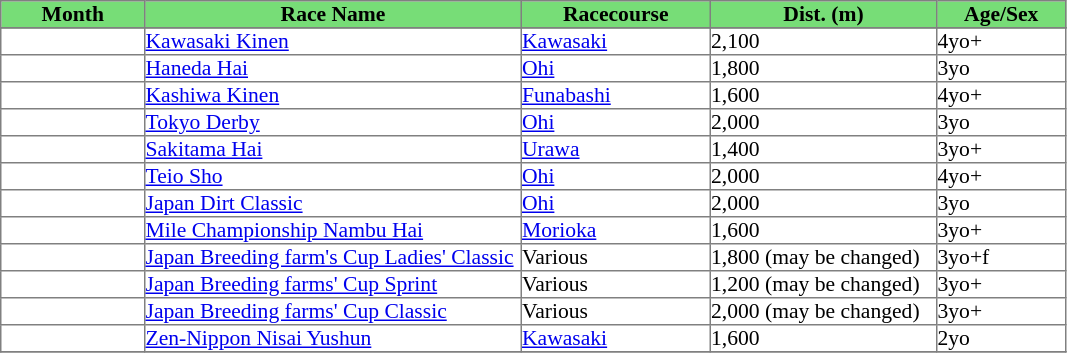<table class = "sortable" | border="1" cellpadding="0" style="border-collapse: collapse; font-size:90%">
<tr bgcolor="#77dd77" align="center">
<th>Month</th>
<th>Race Name</th>
<th>Racecourse</th>
<th>Dist. (m)</th>
<th>Age/Sex</th>
</tr>
<tr>
</tr>
<tr>
<td width=95px></td>
<td width=225px><a href='#'>Kawasaki Kinen</a></td>
<td width=125px><a href='#'>Kawasaki</a></td>
<td width=80px>2,100</td>
<td width=85px>4yo+</td>
</tr>
<tr>
<td width=95px></td>
<td width=225px><a href='#'>Haneda Hai</a></td>
<td width=125px><a href='#'>Ohi</a></td>
<td width=80px>1,800</td>
<td width=85px>3yo</td>
</tr>
<tr>
<td width=95px></td>
<td width=225px><a href='#'>Kashiwa Kinen</a></td>
<td width=125px><a href='#'>Funabashi</a></td>
<td width=80px>1,600</td>
<td width=85px>4yo+</td>
</tr>
<tr>
<td width=95px></td>
<td width=225px><a href='#'>Tokyo Derby</a></td>
<td width=125px><a href='#'>Ohi</a></td>
<td width=80px>2,000</td>
<td width=85px>3yo</td>
</tr>
<tr>
<td width=95px></td>
<td width=225px><a href='#'>Sakitama Hai</a></td>
<td width=125px><a href='#'>Urawa</a></td>
<td width=80px>1,400</td>
<td width=85px>3yo+</td>
</tr>
<tr>
<td width=95px></td>
<td width=225px><a href='#'>Teio Sho</a></td>
<td width=125px><a href='#'>Ohi</a></td>
<td width=80px>2,000</td>
<td width=85px>4yo+</td>
</tr>
<tr>
<td width=95px></td>
<td width=225px><a href='#'>Japan Dirt Classic</a></td>
<td width=125px><a href='#'>Ohi</a></td>
<td width=80px>2,000</td>
<td width=85px>3yo</td>
</tr>
<tr>
<td width=95px></td>
<td width=225px><a href='#'>Mile Championship Nambu Hai</a></td>
<td width=125px><a href='#'>Morioka</a></td>
<td width=80px>1,600</td>
<td width=85px>3yo+</td>
</tr>
<tr>
<td width=95px></td>
<td width=250px><a href='#'>Japan Breeding farm's Cup Ladies' Classic</a></td>
<td width=125px>Various</td>
<td width=150px>1,800 (may be changed)</td>
<td width=85px>3yo+f</td>
</tr>
<tr>
<td width=95px></td>
<td width=225px><a href='#'>Japan Breeding farms' Cup Sprint</a></td>
<td width=125px>Various</td>
<td width=80px>1,200 (may be changed)</td>
<td width=85px>3yo+</td>
</tr>
<tr>
<td width=95px></td>
<td width=225px><a href='#'>Japan Breeding farms' Cup Classic</a></td>
<td width=125px>Various</td>
<td width=80px>2,000 (may be changed)</td>
<td width=85px>3yo+</td>
</tr>
<tr>
<td width=95px></td>
<td width=225px><a href='#'>Zen-Nippon Nisai Yushun</a></td>
<td width=125px><a href='#'>Kawasaki</a></td>
<td width=80px>1,600</td>
<td width=85px>2yo</td>
</tr>
<tr>
</tr>
</table>
